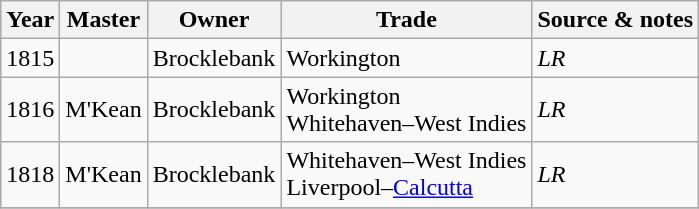<table class=" wikitable">
<tr>
<th>Year</th>
<th>Master</th>
<th>Owner</th>
<th>Trade</th>
<th>Source & notes</th>
</tr>
<tr>
<td>1815</td>
<td></td>
<td>Brocklebank</td>
<td>Workington</td>
<td><em>LR</em></td>
</tr>
<tr>
<td>1816</td>
<td>M'Kean</td>
<td>Brocklebank</td>
<td>Workington<br>Whitehaven–West Indies</td>
<td><em>LR</em></td>
</tr>
<tr>
<td>1818</td>
<td>M'Kean</td>
<td>Brocklebank</td>
<td>Whitehaven–West Indies<br>Liverpool–<a href='#'>Calcutta</a></td>
<td><em>LR</em></td>
</tr>
<tr>
</tr>
</table>
